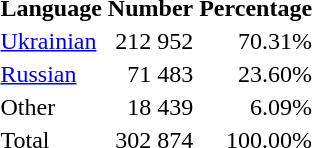<table class="standard">
<tr>
<th>Language</th>
<th>Number</th>
<th>Percentage</th>
</tr>
<tr>
<td><a href='#'>Ukrainian</a></td>
<td align="right">212 952</td>
<td align="right">70.31%</td>
</tr>
<tr>
<td><a href='#'>Russian</a></td>
<td align="right">71 483</td>
<td align="right">23.60%</td>
</tr>
<tr>
<td>Other</td>
<td align="right">18 439</td>
<td align="right">6.09%</td>
</tr>
<tr>
<td>Total</td>
<td align="right">302 874</td>
<td align="right">100.00%</td>
</tr>
</table>
